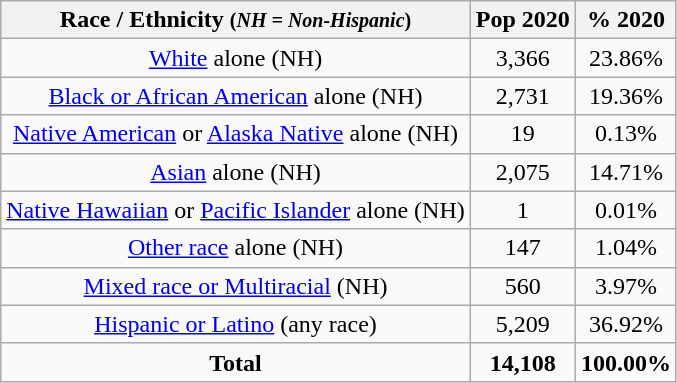<table class="wikitable" style="text-align:center;">
<tr>
<th>Race / Ethnicity <small>(<em>NH = Non-Hispanic</em>)</small></th>
<th>Pop 2020</th>
<th>% 2020</th>
</tr>
<tr>
<td><a href='#'>White</a> alone (NH)</td>
<td>3,366</td>
<td>23.86%</td>
</tr>
<tr>
<td><a href='#'>Black or African American</a> alone (NH)</td>
<td>2,731</td>
<td>19.36%</td>
</tr>
<tr>
<td><a href='#'>Native American</a> or <a href='#'>Alaska Native</a> alone (NH)</td>
<td>19</td>
<td>0.13%</td>
</tr>
<tr>
<td><a href='#'>Asian</a> alone (NH)</td>
<td>2,075</td>
<td>14.71%</td>
</tr>
<tr>
<td><a href='#'>Native Hawaiian</a> or <a href='#'>Pacific Islander</a> alone (NH)</td>
<td>1</td>
<td>0.01%</td>
</tr>
<tr>
<td><a href='#'>Other race</a> alone (NH)</td>
<td>147</td>
<td>1.04%</td>
</tr>
<tr>
<td><a href='#'>Mixed race or Multiracial</a> (NH)</td>
<td>560</td>
<td>3.97%</td>
</tr>
<tr>
<td><a href='#'>Hispanic or Latino</a> (any race)</td>
<td>5,209</td>
<td>36.92%</td>
</tr>
<tr>
<td><strong>Total</strong></td>
<td><strong>14,108</strong></td>
<td><strong>100.00%</strong></td>
</tr>
</table>
